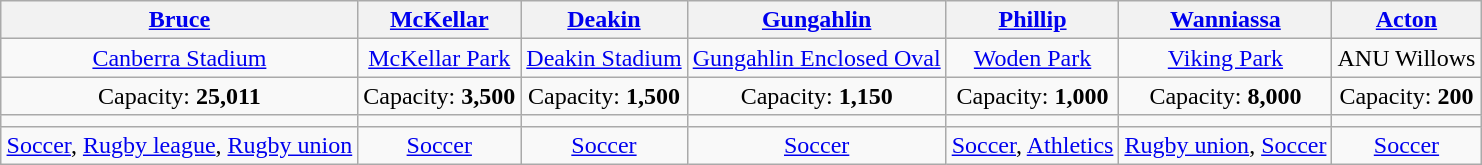<table class="wikitable" style="text-align:center; margin:1em auto">
<tr>
<th><a href='#'>Bruce</a></th>
<th><a href='#'>McKellar</a></th>
<th><a href='#'>Deakin</a></th>
<th><a href='#'>Gungahlin</a></th>
<th><a href='#'>Phillip</a></th>
<th><a href='#'>Wanniassa</a></th>
<th><a href='#'>Acton</a></th>
</tr>
<tr>
<td><a href='#'>Canberra Stadium</a></td>
<td><a href='#'>McKellar Park</a></td>
<td><a href='#'>Deakin Stadium</a></td>
<td><a href='#'>Gungahlin Enclosed Oval</a></td>
<td><a href='#'>Woden Park</a></td>
<td><a href='#'>Viking Park</a></td>
<td>ANU Willows</td>
</tr>
<tr>
<td>Capacity: <strong>25,011</strong></td>
<td>Capacity: <strong>3,500</strong></td>
<td>Capacity: <strong>1,500</strong></td>
<td>Capacity: <strong>1,150</strong></td>
<td>Capacity: <strong>1,000</strong></td>
<td>Capacity: <strong>8,000</strong></td>
<td>Capacity: <strong>200</strong></td>
</tr>
<tr>
<td></td>
<td></td>
<td></td>
<td></td>
<td></td>
<td></td>
<td></td>
</tr>
<tr>
<td><a href='#'>Soccer</a>, <a href='#'>Rugby league</a>, <a href='#'>Rugby union</a></td>
<td><a href='#'>Soccer</a></td>
<td><a href='#'>Soccer</a></td>
<td><a href='#'>Soccer</a></td>
<td><a href='#'>Soccer</a>, <a href='#'>Athletics</a></td>
<td><a href='#'>Rugby union</a>, <a href='#'>Soccer</a></td>
<td><a href='#'>Soccer</a></td>
</tr>
</table>
